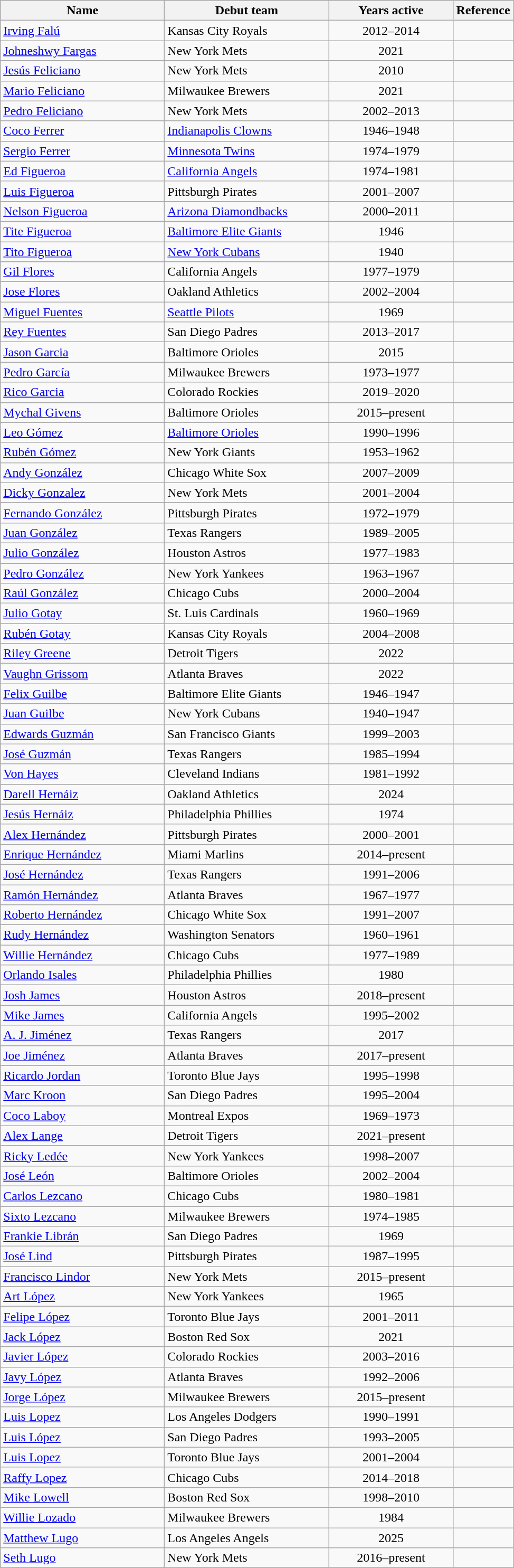<table class="wikitable">
<tr>
<th style="width:200px;">Name</th>
<th style="width:200px;">Debut team</th>
<th style="width:150px;">Years active</th>
<th style="width:50px;">Reference</th>
</tr>
<tr>
<td><a href='#'>Irving Falú</a></td>
<td>Kansas City Royals</td>
<td style="text-align:center;">2012–2014</td>
<td style="text-align:center;"></td>
</tr>
<tr>
<td><a href='#'>Johneshwy Fargas</a></td>
<td>New York Mets</td>
<td style="text-align:center;">2021</td>
<td style="text-align:center;"></td>
</tr>
<tr>
<td><a href='#'>Jesús Feliciano</a></td>
<td>New York Mets</td>
<td style="text-align:center;">2010</td>
<td style="text-align:center;"></td>
</tr>
<tr>
<td><a href='#'>Mario Feliciano</a></td>
<td>Milwaukee Brewers</td>
<td style="text-align:center;">2021</td>
<td style="text-align:center;"></td>
</tr>
<tr>
<td><a href='#'>Pedro Feliciano</a></td>
<td>New York Mets</td>
<td style="text-align:center;">2002–2013</td>
<td style="text-align:center;"></td>
</tr>
<tr>
<td><a href='#'>Coco Ferrer</a></td>
<td><a href='#'>Indianapolis Clowns</a></td>
<td style="text-align:center;">1946–1948</td>
<td style="text-align:center;"></td>
</tr>
<tr>
<td><a href='#'>Sergio Ferrer</a></td>
<td><a href='#'>Minnesota Twins</a></td>
<td style="text-align:center;">1974–1979</td>
<td style="text-align:center;"></td>
</tr>
<tr>
<td><a href='#'>Ed Figueroa</a></td>
<td><a href='#'>California Angels</a></td>
<td style="text-align:center;">1974–1981</td>
<td style="text-align:center;"></td>
</tr>
<tr>
<td><a href='#'>Luis Figueroa</a></td>
<td>Pittsburgh Pirates</td>
<td style="text-align:center;">2001–2007</td>
<td style="text-align:center;"></td>
</tr>
<tr>
<td><a href='#'>Nelson Figueroa</a></td>
<td><a href='#'>Arizona Diamondbacks</a></td>
<td style="text-align:center;">2000–2011</td>
<td style="text-align:center;"></td>
</tr>
<tr>
<td><a href='#'>Tite Figueroa</a></td>
<td><a href='#'>Baltimore Elite Giants</a></td>
<td style="text-align:center;">1946</td>
<td style="text-align:center;"></td>
</tr>
<tr>
<td><a href='#'>Tito Figueroa</a></td>
<td><a href='#'>New York Cubans</a></td>
<td style="text-align:center;">1940</td>
<td style="text-align:center;"></td>
</tr>
<tr>
<td><a href='#'>Gil Flores</a></td>
<td>California Angels</td>
<td style="text-align:center;">1977–1979</td>
<td style="text-align:center;"></td>
</tr>
<tr>
<td><a href='#'>Jose Flores</a></td>
<td>Oakland Athletics</td>
<td style="text-align:center;">2002–2004</td>
<td style="text-align:center;"></td>
</tr>
<tr>
<td><a href='#'>Miguel Fuentes</a></td>
<td><a href='#'>Seattle Pilots</a></td>
<td style="text-align:center;">1969</td>
<td style="text-align:center;"></td>
</tr>
<tr>
<td><a href='#'>Rey Fuentes</a></td>
<td>San Diego Padres</td>
<td style="text-align:center;">2013–2017</td>
<td style="text-align:center;"></td>
</tr>
<tr>
<td><a href='#'>Jason Garcia</a></td>
<td>Baltimore Orioles</td>
<td style="text-align:center;">2015</td>
<td style="text-align:center;"></td>
</tr>
<tr>
<td><a href='#'>Pedro García</a></td>
<td>Milwaukee Brewers</td>
<td style="text-align:center;">1973–1977</td>
<td style="text-align:center;"></td>
</tr>
<tr>
<td><a href='#'>Rico Garcia</a></td>
<td>Colorado Rockies</td>
<td style="text-align:center;">2019–2020</td>
<td style="text-align:center;"></td>
</tr>
<tr>
<td><a href='#'>Mychal Givens</a></td>
<td>Baltimore Orioles</td>
<td style="text-align:center;">2015–present</td>
<td style="text-align:center;"></td>
</tr>
<tr>
<td><a href='#'>Leo Gómez</a></td>
<td><a href='#'>Baltimore Orioles</a></td>
<td style="text-align:center;">1990–1996</td>
<td style="text-align:center;"></td>
</tr>
<tr>
<td><a href='#'>Rubén Gómez</a></td>
<td>New York Giants</td>
<td style="text-align:center;">1953–1962</td>
<td style="text-align:center;"></td>
</tr>
<tr>
<td><a href='#'>Andy González</a></td>
<td>Chicago White Sox</td>
<td style="text-align:center;">2007–2009</td>
<td style="text-align:center;"></td>
</tr>
<tr>
<td><a href='#'>Dicky Gonzalez</a></td>
<td>New York Mets</td>
<td style="text-align:center;">2001–2004</td>
<td style="text-align:center;"></td>
</tr>
<tr>
<td><a href='#'>Fernando González</a></td>
<td>Pittsburgh Pirates</td>
<td style="text-align:center;">1972–1979</td>
<td style="text-align:center;"></td>
</tr>
<tr>
<td><a href='#'>Juan González</a></td>
<td>Texas Rangers</td>
<td style="text-align:center;">1989–2005</td>
<td style="text-align:center;"></td>
</tr>
<tr>
<td><a href='#'>Julio González</a></td>
<td>Houston Astros</td>
<td style="text-align:center;">1977–1983</td>
<td style="text-align:center;"></td>
</tr>
<tr>
<td><a href='#'>Pedro González</a></td>
<td>New York Yankees</td>
<td style="text-align:center;">1963–1967</td>
<td style="text-align:center;"></td>
</tr>
<tr>
<td><a href='#'>Raúl González</a></td>
<td>Chicago Cubs</td>
<td style="text-align:center;">2000–2004</td>
<td style="text-align:center;"></td>
</tr>
<tr>
<td><a href='#'>Julio Gotay</a></td>
<td>St. Luis Cardinals</td>
<td style="text-align:center;">1960–1969</td>
<td style="text-align:center;"></td>
</tr>
<tr>
<td><a href='#'>Rubén Gotay</a></td>
<td>Kansas City Royals</td>
<td style="text-align:center;">2004–2008</td>
<td style="text-align:center;"></td>
</tr>
<tr>
<td><a href='#'>Riley Greene</a></td>
<td>Detroit Tigers</td>
<td style="text-align:center;">2022</td>
<td style="text-align:center;"></td>
</tr>
<tr>
<td><a href='#'>Vaughn Grissom</a></td>
<td>Atlanta Braves</td>
<td style="text-align:center;">2022</td>
<td style="text-align:center;"></td>
</tr>
<tr>
<td><a href='#'>Felix Guilbe</a></td>
<td>Baltimore Elite Giants</td>
<td style="text-align:center;">1946–1947</td>
<td style="text-align:center;"></td>
</tr>
<tr>
<td><a href='#'>Juan Guilbe</a></td>
<td>New York Cubans</td>
<td style="text-align:center;">1940–1947</td>
<td style="text-align:center;"></td>
</tr>
<tr>
<td><a href='#'>Edwards Guzmán</a></td>
<td>San Francisco Giants</td>
<td style="text-align:center;">1999–2003</td>
<td style="text-align:center;"></td>
</tr>
<tr>
<td><a href='#'>José Guzmán</a></td>
<td>Texas Rangers</td>
<td style="text-align:center;">1985–1994</td>
<td style="text-align:center;"></td>
</tr>
<tr>
<td><a href='#'>Von Hayes</a></td>
<td>Cleveland Indians</td>
<td style="text-align:center;">1981–1992</td>
<td style="text-align:center;"></td>
</tr>
<tr>
<td><a href='#'>Darell Hernáiz</a></td>
<td>Oakland Athletics</td>
<td style="text-align:center;">2024</td>
<td style="text-align:center;"></td>
</tr>
<tr>
<td><a href='#'>Jesús Hernáiz</a></td>
<td>Philadelphia Phillies</td>
<td style="text-align:center;">1974</td>
<td style="text-align:center;"></td>
</tr>
<tr>
<td><a href='#'>Alex Hernández</a></td>
<td>Pittsburgh Pirates</td>
<td style="text-align:center;">2000–2001</td>
<td style="text-align:center;"></td>
</tr>
<tr>
<td><a href='#'>Enrique Hernández</a></td>
<td>Miami Marlins</td>
<td style="text-align:center;">2014–present</td>
<td style="text-align:center;"></td>
</tr>
<tr>
<td><a href='#'>José Hernández</a></td>
<td>Texas Rangers</td>
<td style="text-align:center;">1991–2006</td>
<td style="text-align:center;"></td>
</tr>
<tr>
<td><a href='#'>Ramón Hernández</a></td>
<td>Atlanta Braves</td>
<td style="text-align:center;">1967–1977</td>
<td style="text-align:center;"></td>
</tr>
<tr>
<td><a href='#'>Roberto Hernández</a></td>
<td>Chicago White Sox</td>
<td style="text-align:center;">1991–2007</td>
<td style="text-align:center;"></td>
</tr>
<tr>
<td><a href='#'>Rudy Hernández</a></td>
<td>Washington Senators</td>
<td style="text-align:center;">1960–1961</td>
<td style="text-align:center;"></td>
</tr>
<tr>
<td><a href='#'>Willie Hernández</a></td>
<td>Chicago Cubs</td>
<td style="text-align:center;">1977–1989</td>
<td style="text-align:center;"></td>
</tr>
<tr>
<td><a href='#'>Orlando Isales</a></td>
<td>Philadelphia Phillies</td>
<td style="text-align:center;">1980</td>
<td style="text-align:center;"></td>
</tr>
<tr>
<td><a href='#'>Josh James</a></td>
<td>Houston Astros</td>
<td style="text-align:center;">2018–present</td>
<td style="text-align:center;"></td>
</tr>
<tr>
<td><a href='#'>Mike James</a></td>
<td>California Angels</td>
<td style="text-align:center;">1995–2002</td>
<td style="text-align:center;"></td>
</tr>
<tr>
<td><a href='#'>A. J. Jiménez</a></td>
<td>Texas Rangers</td>
<td style="text-align:center;">2017</td>
<td style="text-align:center;"></td>
</tr>
<tr>
<td><a href='#'>Joe Jiménez</a></td>
<td>Atlanta Braves</td>
<td style="text-align:center;">2017–present</td>
<td style="text-align:center;"></td>
</tr>
<tr>
<td><a href='#'>Ricardo Jordan</a></td>
<td>Toronto Blue Jays</td>
<td style="text-align:center;">1995–1998</td>
<td style="text-align:center;"></td>
</tr>
<tr>
<td><a href='#'>Marc Kroon</a></td>
<td>San Diego Padres</td>
<td style="text-align:center;">1995–2004</td>
<td style="text-align:center;"></td>
</tr>
<tr>
<td><a href='#'>Coco Laboy</a></td>
<td>Montreal Expos</td>
<td style="text-align:center;">1969–1973</td>
<td style="text-align:center;"></td>
</tr>
<tr>
<td><a href='#'>Alex Lange</a></td>
<td>Detroit Tigers</td>
<td style="text-align:center;">2021–present</td>
<td style="text-align:center;"></td>
</tr>
<tr>
<td><a href='#'>Ricky Ledée</a></td>
<td>New York Yankees</td>
<td style="text-align:center;">1998–2007</td>
<td style="text-align:center;"></td>
</tr>
<tr>
<td><a href='#'>José León</a></td>
<td>Baltimore Orioles</td>
<td style="text-align:center;">2002–2004</td>
<td style="text-align:center;"></td>
</tr>
<tr>
<td><a href='#'>Carlos Lezcano</a></td>
<td>Chicago Cubs</td>
<td style="text-align:center;">1980–1981</td>
<td style="text-align:center;"></td>
</tr>
<tr>
<td><a href='#'>Sixto Lezcano</a></td>
<td>Milwaukee Brewers</td>
<td style="text-align:center;">1974–1985</td>
<td style="text-align:center;"></td>
</tr>
<tr>
<td><a href='#'>Frankie Librán</a></td>
<td>San Diego Padres</td>
<td style="text-align:center;">1969</td>
<td style="text-align:center;"></td>
</tr>
<tr>
<td><a href='#'>José Lind</a></td>
<td>Pittsburgh Pirates</td>
<td style="text-align:center;">1987–1995</td>
<td style="text-align:center;"></td>
</tr>
<tr>
<td><a href='#'>Francisco Lindor</a></td>
<td>New York Mets</td>
<td style="text-align:center;">2015–present</td>
<td style="text-align:center;"></td>
</tr>
<tr>
<td><a href='#'>Art López</a></td>
<td>New York Yankees</td>
<td style="text-align:center;">1965</td>
<td style="text-align:center;"></td>
</tr>
<tr>
<td><a href='#'>Felipe López</a></td>
<td>Toronto Blue Jays</td>
<td style="text-align:center;">2001–2011</td>
<td style="text-align:center;"></td>
</tr>
<tr>
<td><a href='#'>Jack López</a></td>
<td>Boston Red Sox</td>
<td style="text-align:center;">2021</td>
<td style="text-align:center;"></td>
</tr>
<tr>
<td><a href='#'>Javier López</a></td>
<td>Colorado Rockies</td>
<td style="text-align:center;">2003–2016</td>
<td style="text-align:center;"></td>
</tr>
<tr>
<td><a href='#'>Javy López</a></td>
<td>Atlanta Braves</td>
<td style="text-align:center;">1992–2006</td>
<td style="text-align:center;"></td>
</tr>
<tr>
<td><a href='#'>Jorge López</a></td>
<td>Milwaukee Brewers</td>
<td style="text-align:center;">2015–present</td>
<td style="text-align:center;"></td>
</tr>
<tr>
<td><a href='#'>Luis Lopez</a></td>
<td>Los Angeles Dodgers</td>
<td style="text-align:center;">1990–1991</td>
<td style="text-align:center;"></td>
</tr>
<tr>
<td><a href='#'>Luis López</a></td>
<td>San Diego Padres</td>
<td style="text-align:center;">1993–2005</td>
<td style="text-align:center;"></td>
</tr>
<tr>
<td><a href='#'>Luis Lopez</a></td>
<td>Toronto Blue Jays</td>
<td style="text-align:center;">2001–2004</td>
<td style="text-align:center;"></td>
</tr>
<tr>
<td><a href='#'>Raffy Lopez</a></td>
<td>Chicago Cubs</td>
<td style="text-align:center;">2014–2018</td>
<td style="text-align:center;"></td>
</tr>
<tr>
<td><a href='#'>Mike Lowell</a></td>
<td>Boston Red Sox</td>
<td style="text-align:center;">1998–2010</td>
<td style="text-align:center;"></td>
</tr>
<tr>
<td><a href='#'>Willie Lozado</a></td>
<td>Milwaukee Brewers</td>
<td style="text-align:center;">1984</td>
<td style="text-align:center;"></td>
</tr>
<tr>
<td><a href='#'>Matthew Lugo</a></td>
<td>Los Angeles Angels</td>
<td style="text-align:center;">2025</td>
<td style="text-align:center;"></td>
</tr>
<tr>
<td><a href='#'>Seth Lugo</a></td>
<td>New York Mets</td>
<td style="text-align:center;">2016–present</td>
<td style="text-align:center;"></td>
</tr>
</table>
